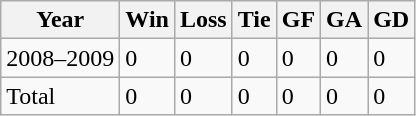<table class="wikitable">
<tr>
<th>Year</th>
<th>Win</th>
<th>Loss</th>
<th>Tie</th>
<th>GF</th>
<th>GA</th>
<th>GD</th>
</tr>
<tr>
<td>2008–2009</td>
<td>0</td>
<td>0</td>
<td>0</td>
<td>0</td>
<td>0</td>
<td>0</td>
</tr>
<tr>
<td>Total</td>
<td>0</td>
<td>0</td>
<td>0</td>
<td>0</td>
<td>0</td>
<td>0</td>
</tr>
</table>
